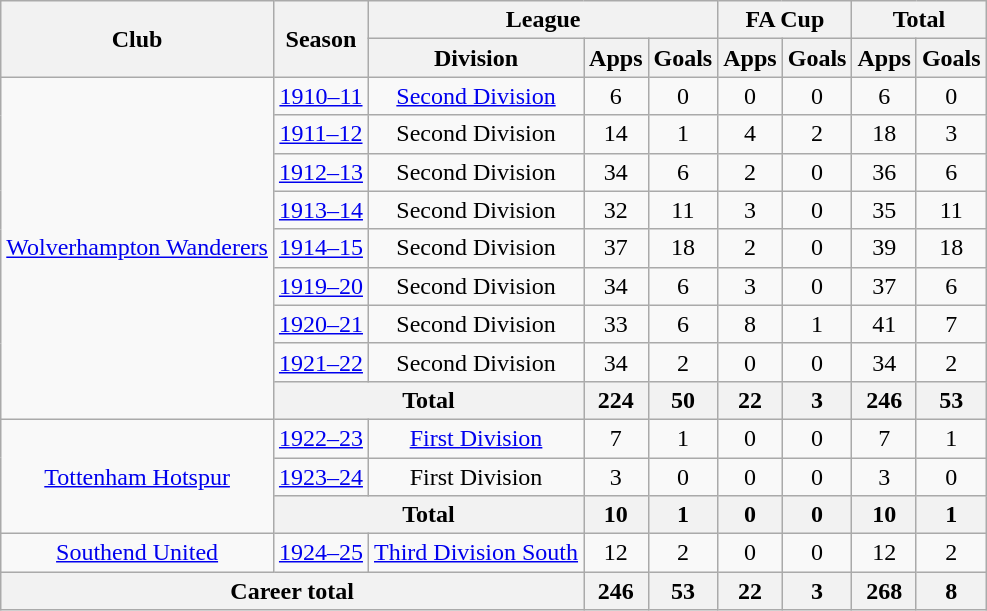<table class="wikitable" style="text-align: center;">
<tr>
<th rowspan="2">Club</th>
<th rowspan="2">Season</th>
<th colspan="3">League</th>
<th colspan="2">FA Cup</th>
<th colspan="2">Total</th>
</tr>
<tr>
<th>Division</th>
<th>Apps</th>
<th>Goals</th>
<th>Apps</th>
<th>Goals</th>
<th>Apps</th>
<th>Goals</th>
</tr>
<tr>
<td rowspan="9"><a href='#'>Wolverhampton Wanderers</a></td>
<td><a href='#'>1910–11</a></td>
<td><a href='#'>Second Division</a></td>
<td>6</td>
<td>0</td>
<td>0</td>
<td>0</td>
<td>6</td>
<td>0</td>
</tr>
<tr>
<td><a href='#'>1911–12</a></td>
<td>Second Division</td>
<td>14</td>
<td>1</td>
<td>4</td>
<td>2</td>
<td>18</td>
<td>3</td>
</tr>
<tr>
<td><a href='#'>1912–13</a></td>
<td>Second Division</td>
<td>34</td>
<td>6</td>
<td>2</td>
<td>0</td>
<td>36</td>
<td>6</td>
</tr>
<tr>
<td><a href='#'>1913–14</a></td>
<td>Second Division</td>
<td>32</td>
<td>11</td>
<td>3</td>
<td>0</td>
<td>35</td>
<td>11</td>
</tr>
<tr>
<td><a href='#'>1914–15</a></td>
<td>Second Division</td>
<td>37</td>
<td>18</td>
<td>2</td>
<td>0</td>
<td>39</td>
<td>18</td>
</tr>
<tr>
<td><a href='#'>1919–20</a></td>
<td>Second Division</td>
<td>34</td>
<td>6</td>
<td>3</td>
<td>0</td>
<td>37</td>
<td>6</td>
</tr>
<tr>
<td><a href='#'>1920–21</a></td>
<td>Second Division</td>
<td>33</td>
<td>6</td>
<td>8</td>
<td>1</td>
<td>41</td>
<td>7</td>
</tr>
<tr>
<td><a href='#'>1921–22</a></td>
<td>Second Division</td>
<td>34</td>
<td>2</td>
<td>0</td>
<td>0</td>
<td>34</td>
<td>2</td>
</tr>
<tr>
<th colspan="2">Total</th>
<th>224</th>
<th>50</th>
<th>22</th>
<th>3</th>
<th>246</th>
<th>53</th>
</tr>
<tr>
<td rowspan="3"><a href='#'>Tottenham Hotspur</a></td>
<td><a href='#'>1922–23</a></td>
<td><a href='#'>First Division</a></td>
<td>7</td>
<td>1</td>
<td>0</td>
<td>0</td>
<td>7</td>
<td>1</td>
</tr>
<tr>
<td><a href='#'>1923–24</a></td>
<td>First Division</td>
<td>3</td>
<td>0</td>
<td>0</td>
<td>0</td>
<td>3</td>
<td>0</td>
</tr>
<tr>
<th colspan="2">Total</th>
<th>10</th>
<th>1</th>
<th>0</th>
<th>0</th>
<th>10</th>
<th>1</th>
</tr>
<tr>
<td><a href='#'>Southend United</a></td>
<td><a href='#'>1924–25</a></td>
<td><a href='#'>Third Division South</a></td>
<td>12</td>
<td>2</td>
<td>0</td>
<td>0</td>
<td>12</td>
<td>2</td>
</tr>
<tr>
<th colspan="3">Career total</th>
<th>246</th>
<th>53</th>
<th>22</th>
<th>3</th>
<th>268</th>
<th>8</th>
</tr>
</table>
